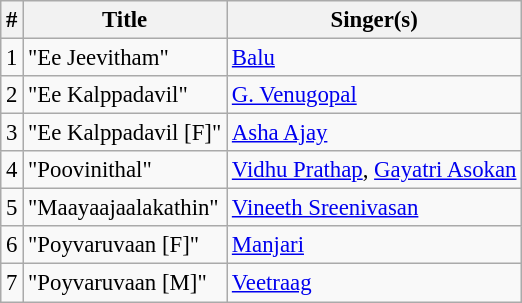<table class="wikitable" style="font-size:95%;">
<tr>
<th>#</th>
<th>Title</th>
<th>Singer(s)</th>
</tr>
<tr>
<td>1</td>
<td>"Ee Jeevitham"</td>
<td><a href='#'>Balu</a></td>
</tr>
<tr>
<td>2</td>
<td>"Ee Kalppadavil"</td>
<td><a href='#'>G. Venugopal</a></td>
</tr>
<tr>
<td>3</td>
<td>"Ee Kalppadavil [F]"</td>
<td><a href='#'>Asha Ajay</a></td>
</tr>
<tr>
<td>4</td>
<td>"Poovinithal"</td>
<td><a href='#'>Vidhu Prathap</a>, <a href='#'>Gayatri Asokan</a></td>
</tr>
<tr>
<td>5</td>
<td>"Maayaajaalakathin"</td>
<td><a href='#'>Vineeth Sreenivasan</a></td>
</tr>
<tr>
<td>6</td>
<td>"Poyvaruvaan [F]"</td>
<td><a href='#'>Manjari</a></td>
</tr>
<tr>
<td>7</td>
<td>"Poyvaruvaan [M]"</td>
<td><a href='#'>Veetraag</a></td>
</tr>
</table>
